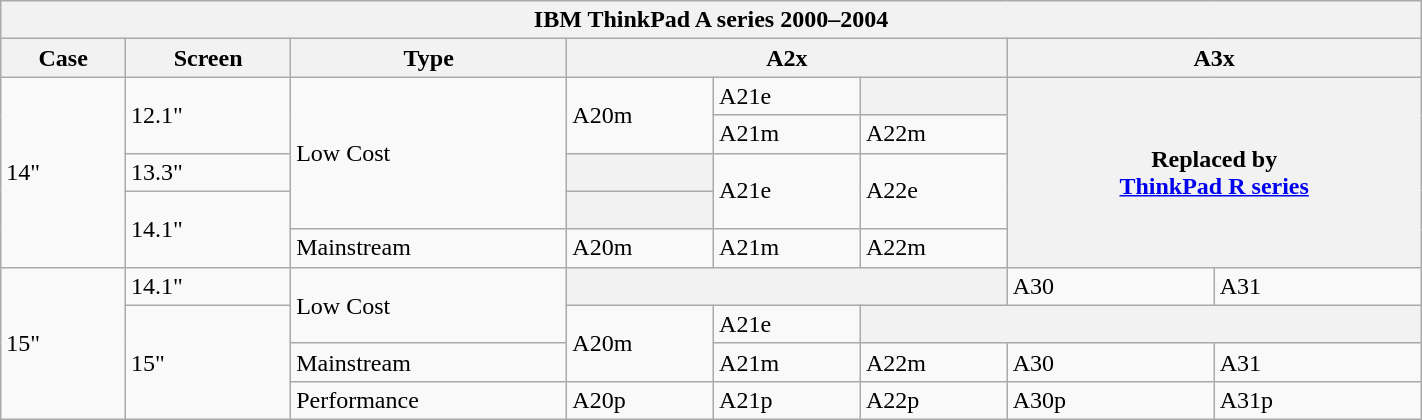<table class="wikitable mw-collapsible mw-collapsed" style="min-width: 75%;">
<tr>
<th colspan="8">IBM ThinkPad A series 2000–2004</th>
</tr>
<tr>
<th>Case</th>
<th>Screen</th>
<th>Type</th>
<th colspan="3">A2x</th>
<th colspan="2">A3x</th>
</tr>
<tr>
<td rowspan="5">14"</td>
<td rowspan="2">12.1"</td>
<td rowspan="4">Low Cost</td>
<td rowspan="2">A20m</td>
<td>A21e</td>
<th></th>
<th colspan="2" rowspan="5">Replaced by <br><a href='#'>ThinkPad R series</a></th>
</tr>
<tr>
<td>A21m</td>
<td>A22m</td>
</tr>
<tr>
<td>13.3"</td>
<th></th>
<td rowspan="2">A21e</td>
<td rowspan="2">A22e</td>
</tr>
<tr>
<td rowspan="2">14.1"</td>
<th> </th>
</tr>
<tr>
<td>Mainstream</td>
<td>A20m</td>
<td>A21m</td>
<td>A22m</td>
</tr>
<tr>
<td rowspan="4">15"</td>
<td>14.1"</td>
<td rowspan="2">Low Cost</td>
<th colspan="3"></th>
<td>A30</td>
<td>A31</td>
</tr>
<tr>
<td rowspan="3">15"</td>
<td rowspan="2">A20m</td>
<td>A21e</td>
<th colspan="4"></th>
</tr>
<tr>
<td>Mainstream</td>
<td>A21m</td>
<td>A22m</td>
<td>A30</td>
<td>A31</td>
</tr>
<tr>
<td>Performance</td>
<td>A20p</td>
<td>A21p</td>
<td>A22p</td>
<td>A30p</td>
<td>A31p</td>
</tr>
</table>
